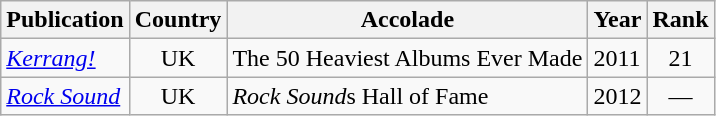<table class="wikitable sortable">
<tr>
<th>Publication</th>
<th>Country</th>
<th>Accolade</th>
<th>Year</th>
<th>Rank</th>
</tr>
<tr>
<td><em><a href='#'>Kerrang!</a></em></td>
<td style="text-align:center;">UK</td>
<td>The 50 Heaviest Albums Ever Made</td>
<td>2011</td>
<td style="text-align:center;">21</td>
</tr>
<tr>
<td><em><a href='#'>Rock Sound</a></em></td>
<td style="text-align:center;">UK</td>
<td><em>Rock Sound</em>s Hall of Fame</td>
<td>2012</td>
<td style="text-align:center;">—</td>
</tr>
</table>
